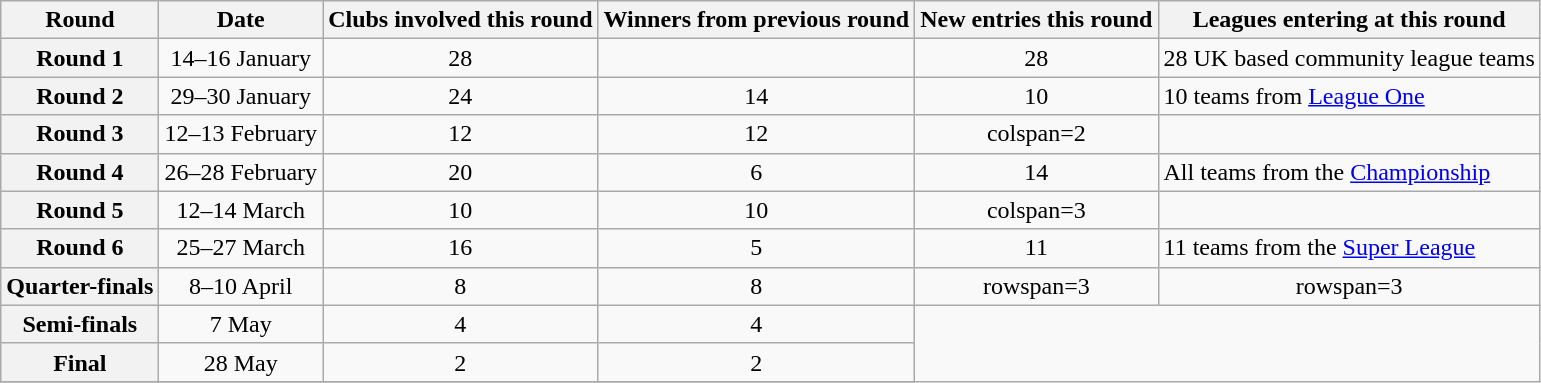<table class="wikitable plainrowheaders" style="text-align:center">
<tr>
<th scope="col">Round</th>
<th scope="col">Date</th>
<th scope="col">Clubs involved this round</th>
<th scope="col">Winners from previous round</th>
<th scope="col">New entries this round</th>
<th scope="col">Leagues entering at this round</th>
</tr>
<tr>
<th scope="row" style="text-align:center;">Round 1</th>
<td>14–16 January</td>
<td>28</td>
<td></td>
<td>28</td>
<td style="text-align: left;">28 UK based community league teams</td>
</tr>
<tr>
<th scope="row" style="text-align:center;">Round 2</th>
<td>29–30 January</td>
<td>24</td>
<td>14</td>
<td>10</td>
<td style="text-align: left;">10 teams from <a href='#'>League One</a></td>
</tr>
<tr>
<th scope="row" style="text-align:center;">Round 3</th>
<td>12–13 February</td>
<td>12</td>
<td>12</td>
<td>colspan=2 </td>
</tr>
<tr>
<th scope="row" style="text-align:center;">Round 4</th>
<td>26–28 February</td>
<td>20</td>
<td>6</td>
<td>14</td>
<td style="text-align: left;">All teams from the <a href='#'>Championship</a></td>
</tr>
<tr>
<th scope="row" style="text-align:center;">Round 5</th>
<td>12–14 March</td>
<td>10</td>
<td>10</td>
<td>colspan=3</td>
</tr>
<tr>
<th scope="row" style="text-align:center;">Round 6</th>
<td>25–27 March</td>
<td>16</td>
<td>5</td>
<td>11</td>
<td style="text-align: left;">11 teams from the <a href='#'>Super League</a></td>
</tr>
<tr>
<th scope="row" style="text-align:center;">Quarter-finals</th>
<td>8–10 April</td>
<td>8</td>
<td>8</td>
<td>rowspan=3</td>
<td>rowspan=3</td>
</tr>
<tr>
<th scope="row" style="text-align:center;">Semi-finals</th>
<td>7 May</td>
<td>4</td>
<td>4</td>
</tr>
<tr>
<th scope="row" style="text-align:center;">Final</th>
<td>28 May</td>
<td>2</td>
<td>2</td>
</tr>
<tr>
</tr>
</table>
